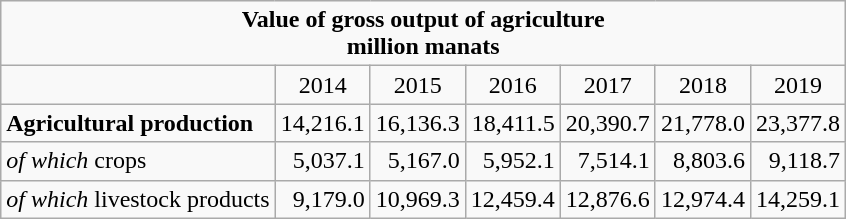<table class="wikitable">
<tr>
<td colspan="7" align="center"><strong>Value of gross output of agriculture<br>million manats</strong></td>
</tr>
<tr>
<td></td>
<td align="center">2014</td>
<td align="center">2015</td>
<td align="center">2016</td>
<td align="center">2017</td>
<td align="center">2018</td>
<td align="center">2019</td>
</tr>
<tr>
<td><strong>Agricultural production</strong></td>
<td align="right">14,216.1</td>
<td align="right">16,136.3</td>
<td align="right">18,411.5</td>
<td align="right">20,390.7</td>
<td align="right">21,778.0</td>
<td align="right">23,377.8</td>
</tr>
<tr>
<td><em>of which</em> crops</td>
<td align="right">5,037.1</td>
<td align="right">5,167.0</td>
<td align="right">5,952.1</td>
<td align="right">7,514.1</td>
<td align="right">8,803.6</td>
<td align="right">9,118.7</td>
</tr>
<tr>
<td><em>of which</em> livestock products</td>
<td align="right">9,179.0</td>
<td align="right">10,969.3</td>
<td align="right">12,459.4</td>
<td align="right">12,876.6</td>
<td align="right">12,974.4</td>
<td align="right">14,259.1</td>
</tr>
</table>
